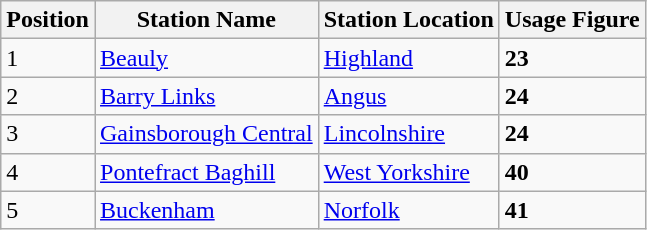<table class="wikitable mw-collapsible">
<tr>
<th>Position</th>
<th>Station Name</th>
<th>Station Location</th>
<th>Usage Figure</th>
</tr>
<tr>
<td>1</td>
<td><a href='#'>Beauly</a></td>
<td><a href='#'>Highland</a></td>
<td><strong>23</strong></td>
</tr>
<tr>
<td>2</td>
<td><a href='#'>Barry Links</a></td>
<td><a href='#'>Angus</a></td>
<td><strong>24</strong></td>
</tr>
<tr>
<td>3</td>
<td><a href='#'>Gainsborough Central</a></td>
<td><a href='#'>Lincolnshire</a></td>
<td><strong>24</strong></td>
</tr>
<tr>
<td>4</td>
<td><a href='#'>Pontefract Baghill</a></td>
<td><a href='#'>West Yorkshire</a></td>
<td><strong>40</strong></td>
</tr>
<tr>
<td>5</td>
<td><a href='#'>Buckenham</a></td>
<td><a href='#'>Norfolk</a></td>
<td><strong>41</strong></td>
</tr>
</table>
